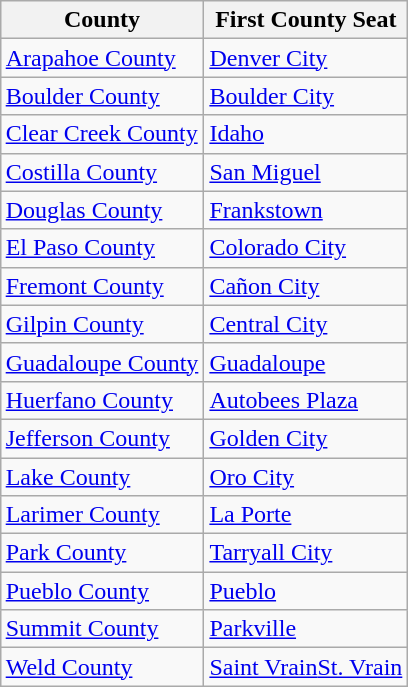<table class="wikitable sortable" style="margin: 1em auto;">
<tr>
<th>County</th>
<th>First County Seat</th>
</tr>
<tr>
<td><a href='#'>Arapahoe County</a></td>
<td><a href='#'>Denver City</a></td>
</tr>
<tr>
<td><a href='#'>Boulder County</a></td>
<td><a href='#'>Boulder City</a></td>
</tr>
<tr>
<td><a href='#'>Clear Creek County</a></td>
<td><a href='#'>Idaho</a></td>
</tr>
<tr>
<td><a href='#'>Costilla County</a></td>
<td><a href='#'>San Miguel</a></td>
</tr>
<tr>
<td><a href='#'>Douglas County</a></td>
<td><a href='#'>Frankstown</a></td>
</tr>
<tr>
<td><a href='#'>El Paso County</a></td>
<td><a href='#'>Colorado City</a></td>
</tr>
<tr>
<td><a href='#'>Fremont County</a></td>
<td><a href='#'>Cañon City</a></td>
</tr>
<tr>
<td><a href='#'>Gilpin County</a></td>
<td><a href='#'>Central City</a></td>
</tr>
<tr>
<td><a href='#'>Guadaloupe County</a></td>
<td><a href='#'>Guadaloupe</a></td>
</tr>
<tr>
<td><a href='#'>Huerfano County</a></td>
<td><a href='#'>Autobees Plaza</a></td>
</tr>
<tr>
<td><a href='#'>Jefferson County</a></td>
<td><a href='#'>Golden City</a></td>
</tr>
<tr>
<td><a href='#'>Lake County</a></td>
<td><a href='#'>Oro City</a></td>
</tr>
<tr>
<td><a href='#'>Larimer County</a></td>
<td><a href='#'>La Porte</a></td>
</tr>
<tr>
<td><a href='#'>Park County</a></td>
<td><a href='#'>Tarryall City</a></td>
</tr>
<tr>
<td><a href='#'>Pueblo County</a></td>
<td><a href='#'>Pueblo</a></td>
</tr>
<tr>
<td><a href='#'>Summit County</a></td>
<td><a href='#'>Parkville</a></td>
</tr>
<tr>
<td><a href='#'>Weld County</a></td>
<td><a href='#'><span>Saint Vrain</span>St. Vrain</a></td>
</tr>
</table>
